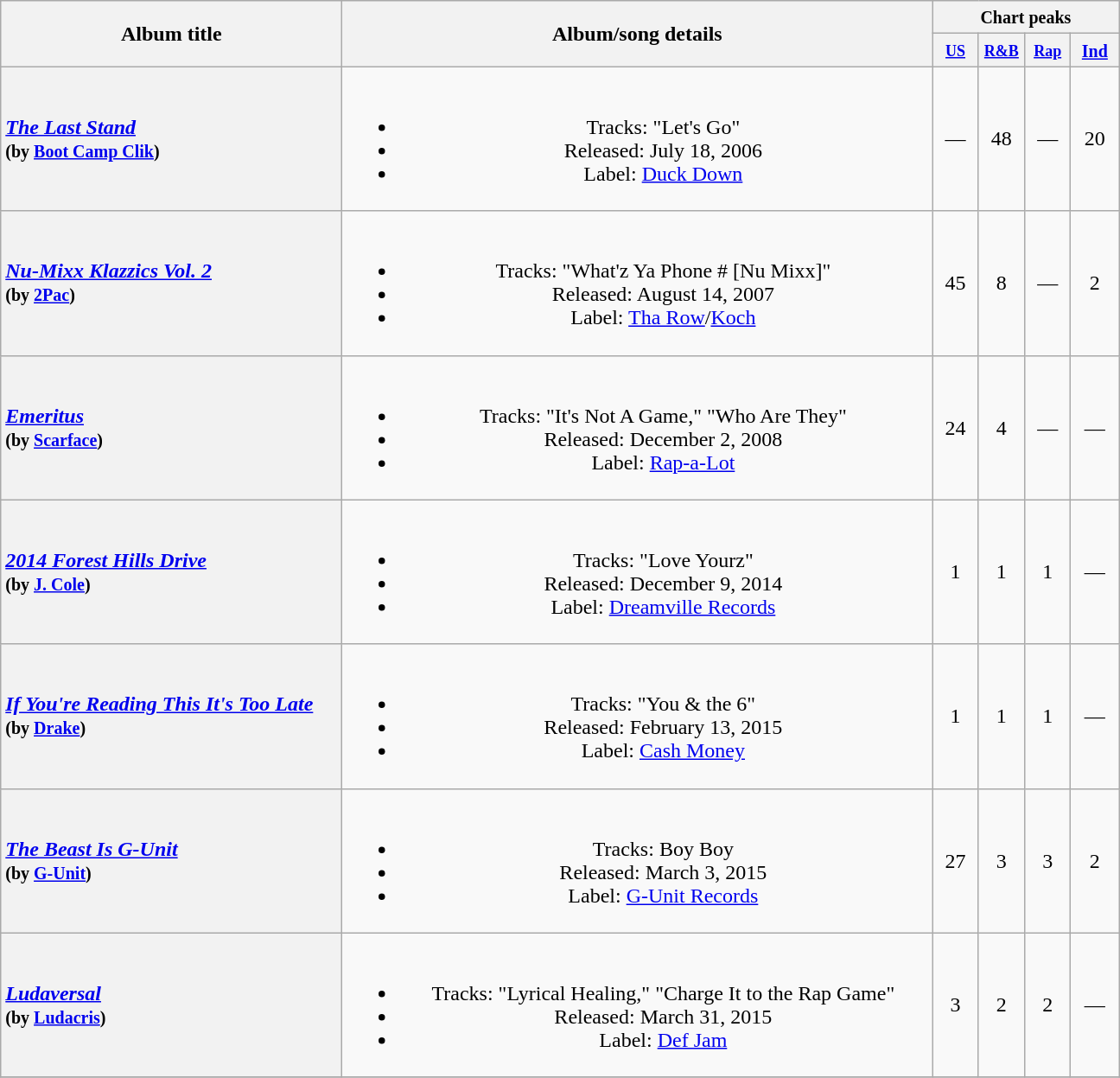<table class="wikitable plainrowheaders" style="text-align:center;">
<tr>
<th scope="col" rowspan="2" style="width:16em;">Album title</th>
<th scope="col" rowspan="2" style="width:28em;">Album/song details</th>
<th scope="col" colspan="4"><small>Chart peaks</small></th>
</tr>
<tr>
<th scope="col" style="width:2em;font-size:90%;"><small><a href='#'>US</a></small></th>
<th scope="col" style="width:2em;font-size:90%;"><small><a href='#'>R&B</a></small></th>
<th scope="col" style="width:2em;font-size:90%;"><small><a href='#'>Rap</a></small></th>
<th style="width:30px;"><small><a href='#'>Ind</a></small></th>
</tr>
<tr>
<th scope="row" style="text-align:left;"><em><a href='#'>The Last Stand</a></em><br><small>(by <a href='#'>Boot Camp Clik</a>)</small></th>
<td><br><ul><li>Tracks: "Let's Go"</li><li>Released: July 18, 2006</li><li>Label: <a href='#'>Duck Down</a></li></ul></td>
<td>—</td>
<td>48</td>
<td>—</td>
<td>20</td>
</tr>
<tr>
<th scope="row" style="text-align:left;"><em><a href='#'>Nu-Mixx Klazzics Vol. 2</a></em><br><small>(by <a href='#'>2Pac</a>)</small></th>
<td><br><ul><li>Tracks: "What'z Ya Phone # [Nu Mixx]"</li><li>Released: August 14, 2007</li><li>Label: <a href='#'>Tha Row</a>/<a href='#'>Koch</a></li></ul></td>
<td>45</td>
<td>8</td>
<td>—</td>
<td>2</td>
</tr>
<tr>
<th scope="row" style="text-align:left;"><em><a href='#'>Emeritus</a></em><br><small>(by <a href='#'>Scarface</a>)</small></th>
<td><br><ul><li>Tracks: "It's Not A Game," "Who Are They"</li><li>Released: December 2, 2008</li><li>Label: <a href='#'>Rap-a-Lot</a></li></ul></td>
<td>24</td>
<td>4</td>
<td>—</td>
<td>—</td>
</tr>
<tr>
<th scope="row" style="text-align:left;"><em><a href='#'>2014 Forest Hills Drive</a></em><br><small>(by <a href='#'>J. Cole</a>)</small></th>
<td><br><ul><li>Tracks: "Love Yourz"</li><li>Released: December 9, 2014</li><li>Label: <a href='#'>Dreamville Records</a></li></ul></td>
<td>1</td>
<td>1</td>
<td>1</td>
<td>—</td>
</tr>
<tr>
<th scope="row" style="text-align:left;"><em><a href='#'>If You're Reading This It's Too Late</a></em><br><small>(by <a href='#'>Drake</a>)</small></th>
<td><br><ul><li>Tracks: "You & the 6"</li><li>Released: February 13, 2015</li><li>Label: <a href='#'>Cash Money</a></li></ul></td>
<td>1</td>
<td>1</td>
<td>1</td>
<td>—</td>
</tr>
<tr>
<th scope="row" style="text-align:left;"><em><a href='#'>The Beast Is G-Unit</a></em><br><small>(by <a href='#'>G-Unit</a>)</small></th>
<td><br><ul><li>Tracks:  Boy Boy</li><li>Released: March 3, 2015</li><li>Label: <a href='#'>G-Unit Records</a></li></ul></td>
<td>27</td>
<td>3</td>
<td>3</td>
<td>2</td>
</tr>
<tr>
<th scope="row" style="text-align:left;"><em><a href='#'>Ludaversal</a></em><br><small>(by <a href='#'>Ludacris</a>)</small></th>
<td><br><ul><li>Tracks: "Lyrical Healing," "Charge It to the Rap Game"</li><li>Released: March 31, 2015</li><li>Label: <a href='#'>Def Jam</a></li></ul></td>
<td>3</td>
<td>2</td>
<td>2</td>
<td>—</td>
</tr>
<tr>
</tr>
</table>
